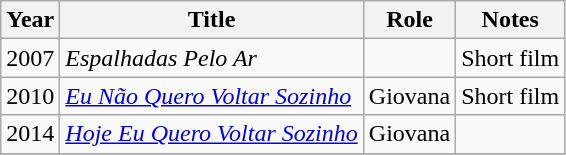<table class="wikitable sortable">
<tr>
<th>Year</th>
<th>Title</th>
<th>Role</th>
<th>Notes</th>
</tr>
<tr>
<td>2007</td>
<td><em>Espalhadas Pelo Ar</em></td>
<td></td>
<td>Short film</td>
</tr>
<tr>
<td>2010</td>
<td><em><a href='#'>Eu Não Quero Voltar Sozinho</a></em></td>
<td>Giovana</td>
<td>Short film</td>
</tr>
<tr>
<td>2014</td>
<td><em><a href='#'>Hoje Eu Quero Voltar Sozinho</a></em></td>
<td>Giovana</td>
<td></td>
</tr>
<tr>
</tr>
</table>
